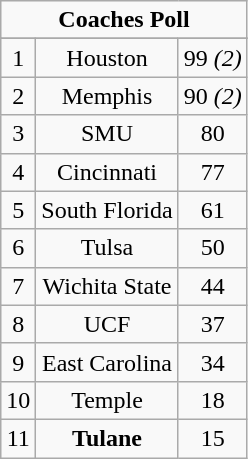<table class="wikitable">
<tr align="center">
<td align="center" Colspan="3"><strong>Coaches Poll</strong></td>
</tr>
<tr align="center">
</tr>
<tr align="center">
<td>1</td>
<td>Houston</td>
<td>99 <em>(2)</em></td>
</tr>
<tr align="center">
<td>2</td>
<td>Memphis</td>
<td>90 <em>(2)</em></td>
</tr>
<tr align="center">
<td>3</td>
<td>SMU</td>
<td>80</td>
</tr>
<tr align="center">
<td>4</td>
<td>Cincinnati</td>
<td>77</td>
</tr>
<tr align="center">
<td>5</td>
<td>South Florida</td>
<td>61</td>
</tr>
<tr align="center">
<td>6</td>
<td>Tulsa</td>
<td>50</td>
</tr>
<tr align="center">
<td>7</td>
<td>Wichita State</td>
<td>44</td>
</tr>
<tr align="center">
<td>8</td>
<td>UCF</td>
<td>37</td>
</tr>
<tr align="center">
<td>9</td>
<td>East Carolina</td>
<td>34</td>
</tr>
<tr align="center">
<td>10</td>
<td>Temple</td>
<td>18</td>
</tr>
<tr align="center">
<td>11</td>
<td><strong>Tulane</strong></td>
<td>15</td>
</tr>
</table>
